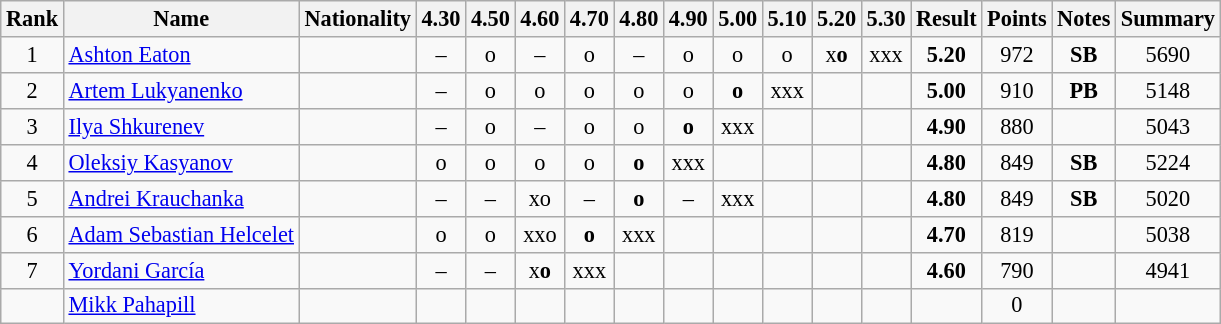<table class="wikitable sortable" style="text-align:center;font-size:93%">
<tr>
<th>Rank</th>
<th>Name</th>
<th>Nationality</th>
<th>4.30</th>
<th>4.50</th>
<th>4.60</th>
<th>4.70</th>
<th>4.80</th>
<th>4.90</th>
<th>5.00</th>
<th>5.10</th>
<th>5.20</th>
<th>5.30</th>
<th>Result</th>
<th>Points</th>
<th>Notes</th>
<th>Summary</th>
</tr>
<tr>
<td>1</td>
<td align=left><a href='#'>Ashton Eaton</a></td>
<td align=left></td>
<td>–</td>
<td>o</td>
<td>–</td>
<td>o</td>
<td>–</td>
<td>o</td>
<td>o</td>
<td>o</td>
<td>x<strong>o</strong></td>
<td>xxx</td>
<td><strong>5.20</strong></td>
<td>972</td>
<td><strong>SB</strong></td>
<td>5690</td>
</tr>
<tr>
<td>2</td>
<td align=left><a href='#'>Artem Lukyanenko</a></td>
<td align=left></td>
<td>–</td>
<td>o</td>
<td>o</td>
<td>o</td>
<td>o</td>
<td>o</td>
<td><strong>o</strong></td>
<td>xxx</td>
<td></td>
<td></td>
<td><strong>5.00</strong></td>
<td>910</td>
<td><strong>PB</strong></td>
<td>5148</td>
</tr>
<tr>
<td>3</td>
<td align=left><a href='#'>Ilya Shkurenev</a></td>
<td align=left></td>
<td>–</td>
<td>o</td>
<td>–</td>
<td>o</td>
<td>o</td>
<td><strong>o</strong></td>
<td>xxx</td>
<td></td>
<td></td>
<td></td>
<td><strong>4.90</strong></td>
<td>880</td>
<td></td>
<td>5043</td>
</tr>
<tr>
<td>4</td>
<td align=left><a href='#'>Oleksiy Kasyanov</a></td>
<td align=left></td>
<td>o</td>
<td>o</td>
<td>o</td>
<td>o</td>
<td><strong>o</strong></td>
<td>xxx</td>
<td></td>
<td></td>
<td></td>
<td></td>
<td><strong>4.80</strong></td>
<td>849</td>
<td><strong>SB</strong></td>
<td>5224</td>
</tr>
<tr>
<td>5</td>
<td align=left><a href='#'>Andrei Krauchanka</a></td>
<td align=left></td>
<td>–</td>
<td>–</td>
<td>xo</td>
<td>–</td>
<td><strong>o</strong></td>
<td>–</td>
<td>xxx</td>
<td></td>
<td></td>
<td></td>
<td><strong>4.80</strong></td>
<td>849</td>
<td><strong>SB</strong></td>
<td>5020</td>
</tr>
<tr>
<td>6</td>
<td align=left><a href='#'>Adam Sebastian Helcelet</a></td>
<td align=left></td>
<td>o</td>
<td>o</td>
<td>xxo</td>
<td><strong>o</strong></td>
<td>xxx</td>
<td></td>
<td></td>
<td></td>
<td></td>
<td></td>
<td><strong>4.70</strong></td>
<td>819</td>
<td></td>
<td>5038</td>
</tr>
<tr>
<td>7</td>
<td align=left><a href='#'>Yordani García</a></td>
<td align=left></td>
<td>–</td>
<td>–</td>
<td>x<strong>o</strong></td>
<td>xxx</td>
<td></td>
<td></td>
<td></td>
<td></td>
<td></td>
<td></td>
<td><strong>4.60</strong></td>
<td>790</td>
<td></td>
<td>4941</td>
</tr>
<tr>
<td></td>
<td align=left><a href='#'>Mikk Pahapill</a></td>
<td align=left></td>
<td></td>
<td></td>
<td></td>
<td></td>
<td></td>
<td></td>
<td></td>
<td></td>
<td></td>
<td></td>
<td><strong></strong></td>
<td>0</td>
<td></td>
<td></td>
</tr>
</table>
